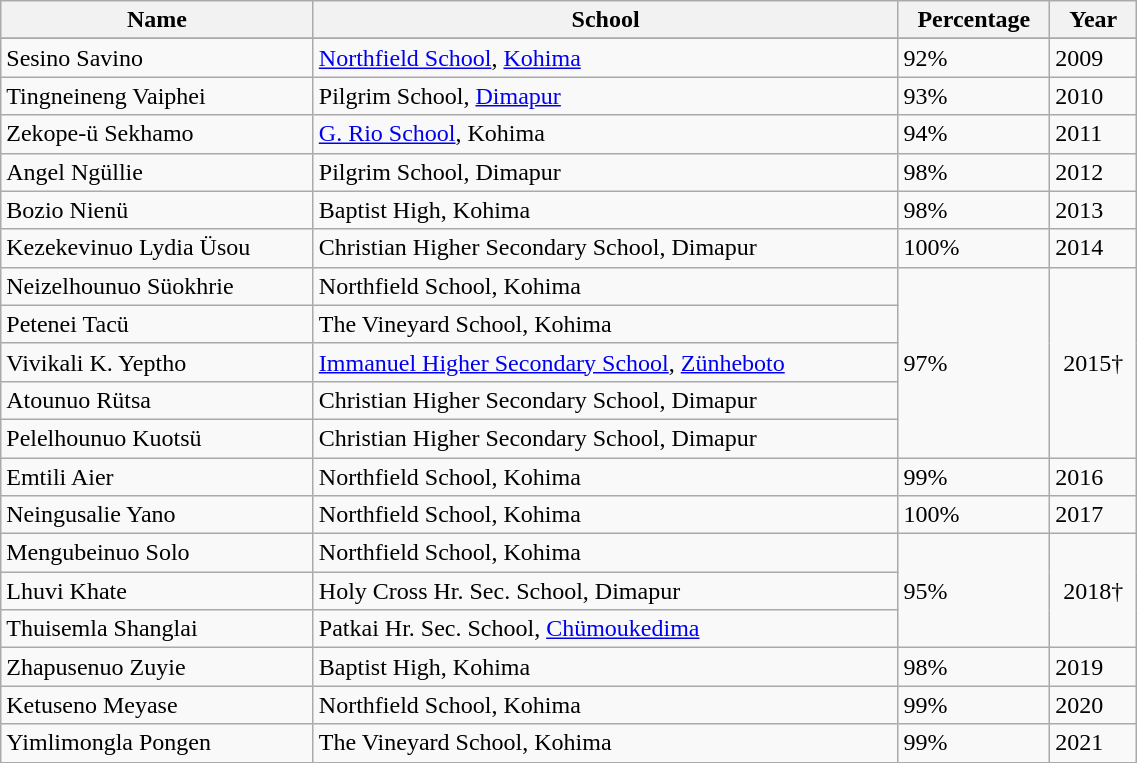<table class="wikitable sortable" border="0" width="60%">
<tr>
<th>Name</th>
<th>School</th>
<th>Percentage</th>
<th>Year</th>
</tr>
<tr bgcolor=#edf3fe>
</tr>
<tr>
<td>Sesino Savino</td>
<td><a href='#'>Northfield School</a>, <a href='#'>Kohima</a></td>
<td>92%</td>
<td>2009</td>
</tr>
<tr>
<td>Tingneineng Vaiphei</td>
<td>Pilgrim School, <a href='#'>Dimapur</a></td>
<td>93%</td>
<td>2010</td>
</tr>
<tr>
<td>Zekope-ü Sekhamo</td>
<td><a href='#'>G. Rio School</a>, Kohima</td>
<td>94%</td>
<td>2011</td>
</tr>
<tr>
<td>Angel Ngüllie</td>
<td>Pilgrim School, Dimapur</td>
<td>98%</td>
<td>2012</td>
</tr>
<tr>
<td>Bozio Nienü</td>
<td>Baptist High, Kohima</td>
<td>98%</td>
<td>2013</td>
</tr>
<tr>
<td>Kezekevinuo Lydia Üsou</td>
<td>Christian Higher Secondary School, Dimapur</td>
<td>100%</td>
<td>2014</td>
</tr>
<tr>
<td>Neizelhounuo Süokhrie</td>
<td>Northfield School, Kohima</td>
<td rowspan="5" style="text-align: left;">97%</td>
<td rowspan="5" style="text-align: center;">2015†</td>
</tr>
<tr>
<td>Petenei Tacü</td>
<td>The Vineyard School, Kohima</td>
</tr>
<tr>
<td>Vivikali K. Yeptho</td>
<td><a href='#'>Immanuel Higher Secondary School</a>, <a href='#'>Zünheboto</a></td>
</tr>
<tr>
<td>Atounuo Rütsa</td>
<td>Christian Higher Secondary School, Dimapur</td>
</tr>
<tr>
<td>Pelelhounuo Kuotsü</td>
<td>Christian Higher Secondary School, Dimapur</td>
</tr>
<tr>
<td>Emtili Aier</td>
<td>Northfield School, Kohima</td>
<td>99%</td>
<td>2016</td>
</tr>
<tr>
<td>Neingusalie Yano</td>
<td>Northfield School, Kohima</td>
<td>100%</td>
<td>2017</td>
</tr>
<tr>
<td>Mengubeinuo Solo</td>
<td>Northfield School, Kohima</td>
<td rowspan="3" style="text-align: left;">95%</td>
<td rowspan="3" style="text-align: center;">2018†</td>
</tr>
<tr>
<td>Lhuvi Khate</td>
<td>Holy Cross Hr. Sec. School, Dimapur</td>
</tr>
<tr>
<td>Thuisemla Shanglai</td>
<td>Patkai Hr. Sec. School, <a href='#'>Chümoukedima</a></td>
</tr>
<tr>
<td>Zhapusenuo Zuyie</td>
<td>Baptist High, Kohima</td>
<td>98%</td>
<td>2019</td>
</tr>
<tr>
<td>Ketuseno Meyase</td>
<td>Northfield School, Kohima</td>
<td>99%</td>
<td>2020</td>
</tr>
<tr>
<td>Yimlimongla Pongen</td>
<td>The Vineyard School, Kohima</td>
<td>99%</td>
<td>2021</td>
</tr>
</table>
